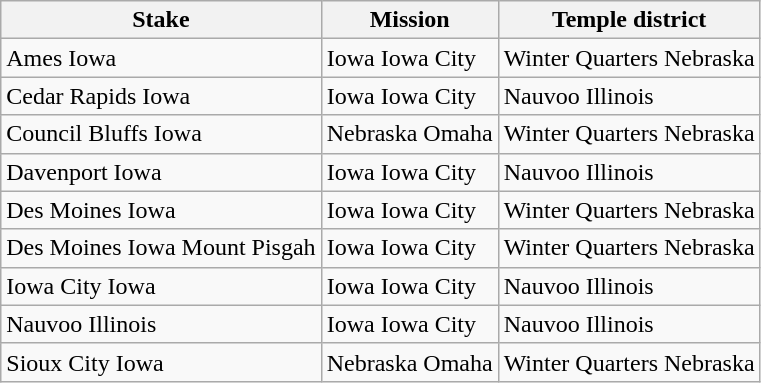<table class="wikitable sortable">
<tr>
<th>Stake</th>
<th>Mission</th>
<th>Temple district</th>
</tr>
<tr>
<td>Ames Iowa</td>
<td>Iowa Iowa City</td>
<td>Winter Quarters Nebraska</td>
</tr>
<tr>
<td>Cedar Rapids Iowa</td>
<td>Iowa Iowa City</td>
<td>Nauvoo Illinois</td>
</tr>
<tr>
<td>Council Bluffs Iowa</td>
<td>Nebraska Omaha</td>
<td>Winter Quarters Nebraska</td>
</tr>
<tr>
<td>Davenport Iowa</td>
<td>Iowa Iowa City</td>
<td>Nauvoo Illinois</td>
</tr>
<tr>
<td>Des Moines Iowa</td>
<td>Iowa Iowa City</td>
<td>Winter Quarters Nebraska</td>
</tr>
<tr>
<td>Des Moines Iowa Mount Pisgah</td>
<td>Iowa Iowa City</td>
<td>Winter Quarters Nebraska</td>
</tr>
<tr>
<td>Iowa City Iowa</td>
<td>Iowa Iowa City</td>
<td>Nauvoo Illinois</td>
</tr>
<tr>
<td>Nauvoo Illinois</td>
<td>Iowa Iowa City</td>
<td>Nauvoo Illinois</td>
</tr>
<tr>
<td>Sioux City Iowa</td>
<td>Nebraska Omaha</td>
<td>Winter Quarters Nebraska</td>
</tr>
</table>
